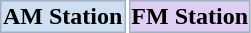<table>
<tr>
<th style="border: 1px solid #a3b0bf; cellpadding=" bgcolor="#cedff2" 2"; margin: auto">AM Station</th>
<th style="border: 1px solid #a3b0bf; cellpadding=" bgcolor="#ddcef2" 2"; margin: auto">FM Station</th>
</tr>
</table>
